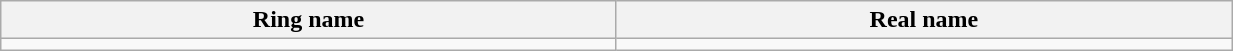<table class="wikitable sortable" style="width:65%;">
<tr>
<th width=19%>Ring name</th>
<th width=19%>Real name</th>
</tr>
<tr>
<td></td>
<td></td>
</tr>
</table>
